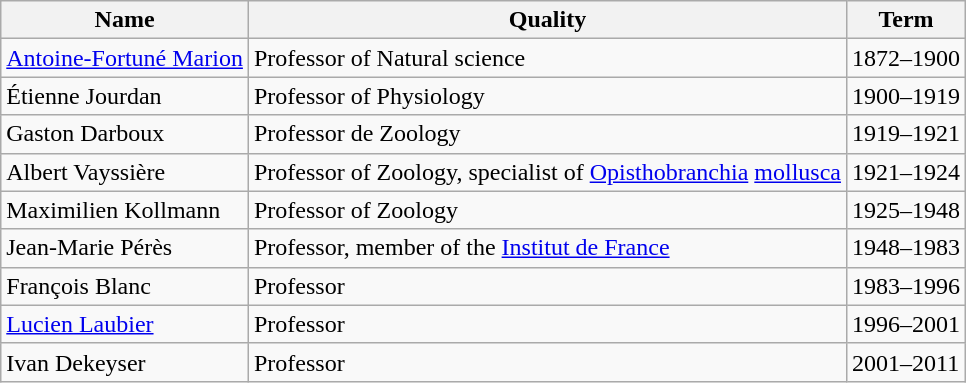<table class="wikitable">
<tr>
<th>Name</th>
<th>Quality</th>
<th>Term</th>
</tr>
<tr>
<td><a href='#'>Antoine-Fortuné Marion</a></td>
<td>Professor of Natural science</td>
<td>1872–1900</td>
</tr>
<tr>
<td>Étienne Jourdan</td>
<td>Professor of Physiology</td>
<td>1900–1919</td>
</tr>
<tr>
<td>Gaston Darboux</td>
<td>Professor de Zoology</td>
<td>1919–1921</td>
</tr>
<tr>
<td>Albert Vayssière</td>
<td>Professor of Zoology, specialist of <a href='#'>Opisthobranchia</a> <a href='#'>mollusca</a></td>
<td>1921–1924</td>
</tr>
<tr>
<td>Maximilien Kollmann</td>
<td>Professor of Zoology</td>
<td>1925–1948</td>
</tr>
<tr>
<td>Jean-Marie Pérès</td>
<td>Professor, member of the <a href='#'>Institut de France</a></td>
<td>1948–1983</td>
</tr>
<tr>
<td>François Blanc</td>
<td>Professor</td>
<td>1983–1996</td>
</tr>
<tr>
<td><a href='#'>Lucien Laubier</a></td>
<td>Professor</td>
<td>1996–2001</td>
</tr>
<tr>
<td>Ivan Dekeyser</td>
<td>Professor</td>
<td>2001–2011</td>
</tr>
</table>
